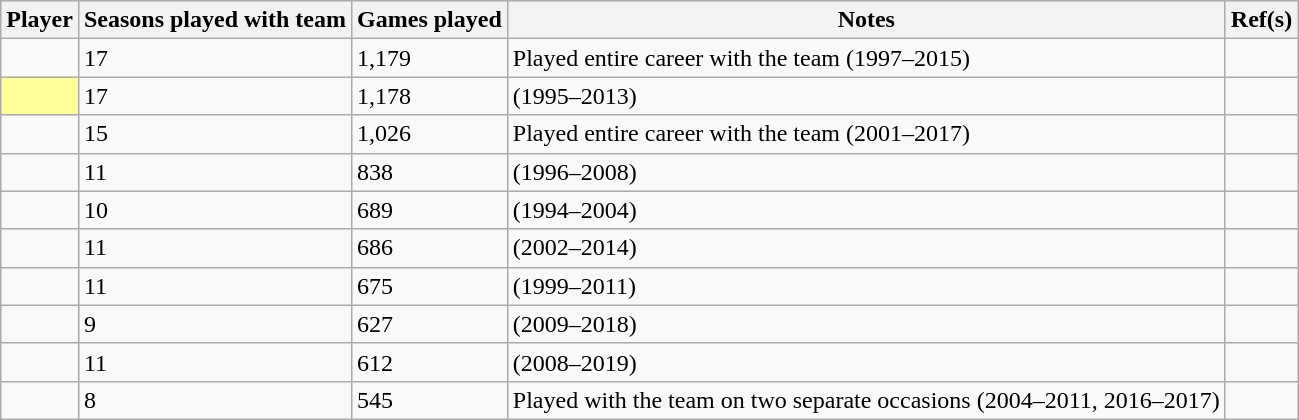<table class="wikitable sortable plainrowheaders">
<tr>
<th scope="col">Player</th>
<th scope="col">Seasons played with team</th>
<th scope="col">Games played</th>
<th scope="col">Notes</th>
<th scope="col" class="unsortable">Ref(s)</th>
</tr>
<tr>
<td></td>
<td>17</td>
<td>1,179</td>
<td>Played entire career with the team (1997–2015)</td>
<td></td>
</tr>
<tr>
<td style="background:#FFFF99"></td>
<td>17</td>
<td>1,178</td>
<td>(1995–2013)</td>
<td></td>
</tr>
<tr>
<td></td>
<td>15</td>
<td>1,026</td>
<td>Played entire career with the team (2001–2017)</td>
<td></td>
</tr>
<tr>
<td></td>
<td>11</td>
<td>838</td>
<td>(1996–2008)</td>
<td></td>
</tr>
<tr>
<td></td>
<td>10</td>
<td>689</td>
<td>(1994–2004)</td>
<td></td>
</tr>
<tr>
<td></td>
<td>11</td>
<td>686</td>
<td>(2002–2014)</td>
<td></td>
</tr>
<tr>
<td></td>
<td>11</td>
<td>675</td>
<td>(1999–2011)</td>
<td></td>
</tr>
<tr>
<td></td>
<td>9</td>
<td>627</td>
<td>(2009–2018)</td>
<td></td>
</tr>
<tr>
<td></td>
<td>11</td>
<td>612</td>
<td>(2008–2019)</td>
<td></td>
</tr>
<tr>
<td></td>
<td>8</td>
<td>545</td>
<td>Played with the team on two separate occasions (2004–2011, 2016–2017)</td>
<td></td>
</tr>
</table>
